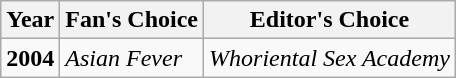<table class="wikitable">
<tr>
<th>Year</th>
<th>Fan's Choice</th>
<th>Editor's Choice</th>
</tr>
<tr>
<td><strong>2004</strong></td>
<td><em>Asian Fever</em></td>
<td><em>Whoriental Sex Academy</em></td>
</tr>
</table>
